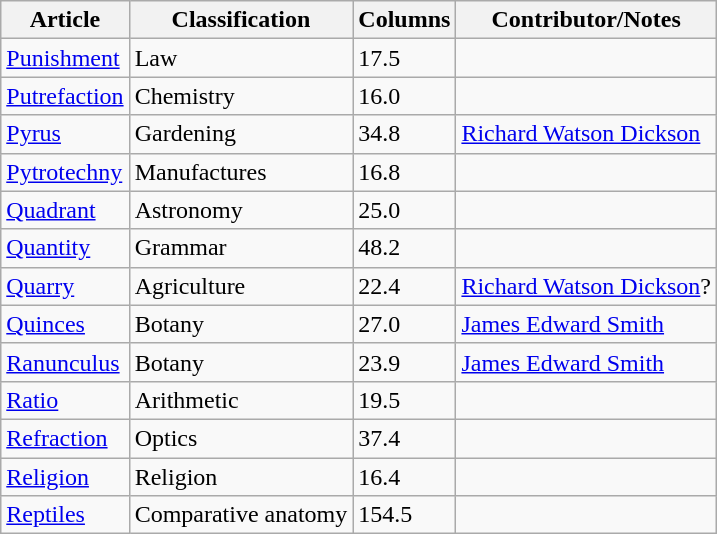<table class="wikitable">
<tr>
<th>Article</th>
<th>Classification</th>
<th>Columns</th>
<th>Contributor/Notes</th>
</tr>
<tr>
<td><a href='#'>Punishment</a></td>
<td>Law</td>
<td>17.5</td>
<td></td>
</tr>
<tr>
<td><a href='#'>Putrefaction</a></td>
<td>Chemistry</td>
<td>16.0</td>
<td></td>
</tr>
<tr>
<td><a href='#'>Pyrus</a></td>
<td>Gardening</td>
<td>34.8</td>
<td><a href='#'>Richard Watson Dickson</a></td>
</tr>
<tr>
<td><a href='#'>Pytrotechny</a></td>
<td>Manufactures</td>
<td>16.8</td>
<td></td>
</tr>
<tr>
<td><a href='#'>Quadrant</a></td>
<td>Astronomy</td>
<td>25.0</td>
<td></td>
</tr>
<tr>
<td><a href='#'>Quantity</a></td>
<td>Grammar</td>
<td>48.2</td>
<td></td>
</tr>
<tr>
<td><a href='#'>Quarry</a></td>
<td>Agriculture</td>
<td>22.4</td>
<td><a href='#'>Richard Watson Dickson</a>?</td>
</tr>
<tr>
<td><a href='#'>Quinces</a></td>
<td>Botany</td>
<td>27.0</td>
<td><a href='#'>James Edward Smith</a></td>
</tr>
<tr>
<td><a href='#'>Ranunculus</a></td>
<td>Botany</td>
<td>23.9</td>
<td><a href='#'>James Edward Smith</a></td>
</tr>
<tr>
<td><a href='#'>Ratio</a></td>
<td>Arithmetic</td>
<td>19.5</td>
<td></td>
</tr>
<tr>
<td><a href='#'>Refraction</a></td>
<td>Optics</td>
<td>37.4</td>
<td></td>
</tr>
<tr>
<td><a href='#'>Religion</a></td>
<td>Religion</td>
<td>16.4</td>
<td></td>
</tr>
<tr>
<td><a href='#'>Reptiles</a></td>
<td>Comparative anatomy</td>
<td>154.5</td>
<td></td>
</tr>
</table>
